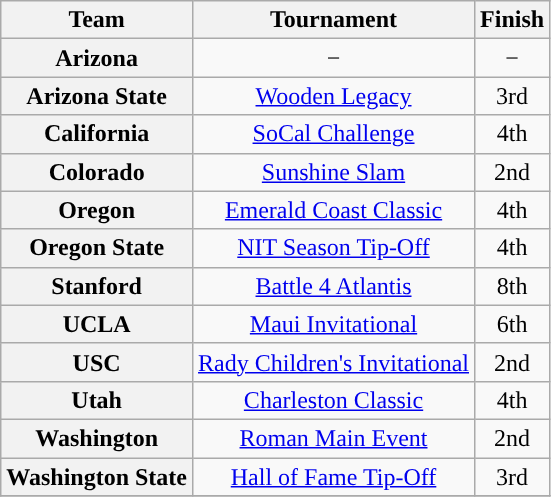<table class="wikitable">
<tr>
<th>Team</th>
<th>Tournament</th>
<th>Finish</th>
</tr>
<tr style="text-align:center;">
<th>Arizona</th>
<td style="text-align:center;">−</td>
<td>−</td>
</tr>
<tr style="text-align:center;">
<th>Arizona State</th>
<td><a href='#'>Wooden Legacy</a></td>
<td>3rd</td>
</tr>
<tr style="text-align:center;">
<th>California</th>
<td><a href='#'>SoCal Challenge</a></td>
<td>4th</td>
</tr>
<tr style="text-align:center;">
<th>Colorado</th>
<td><a href='#'>Sunshine Slam</a></td>
<td>2nd</td>
</tr>
<tr style="text-align:center;">
<th>Oregon</th>
<td><a href='#'>Emerald Coast Classic</a></td>
<td>4th</td>
</tr>
<tr style="text-align:center;">
<th>Oregon State</th>
<td><a href='#'>NIT Season Tip-Off</a></td>
<td>4th</td>
</tr>
<tr style="text-align:center;">
<th>Stanford</th>
<td><a href='#'>Battle 4 Atlantis</a></td>
<td>8th</td>
</tr>
<tr style="text-align:center;">
<th>UCLA</th>
<td><a href='#'>Maui Invitational</a></td>
<td>6th</td>
</tr>
<tr style="text-align:center;">
<th>USC</th>
<td><a href='#'>Rady Children's Invitational</a></td>
<td>2nd</td>
</tr>
<tr style="text-align:center;">
<th>Utah</th>
<td><a href='#'>Charleston Classic</a></td>
<td>4th</td>
</tr>
<tr style="text-align:center;">
<th>Washington</th>
<td><a href='#'>Roman Main Event</a></td>
<td>2nd</td>
</tr>
<tr style="text-align:center;">
<th>Washington State</th>
<td><a href='#'>Hall of Fame Tip-Off</a></td>
<td>3rd</td>
</tr>
<tr>
</tr>
</table>
